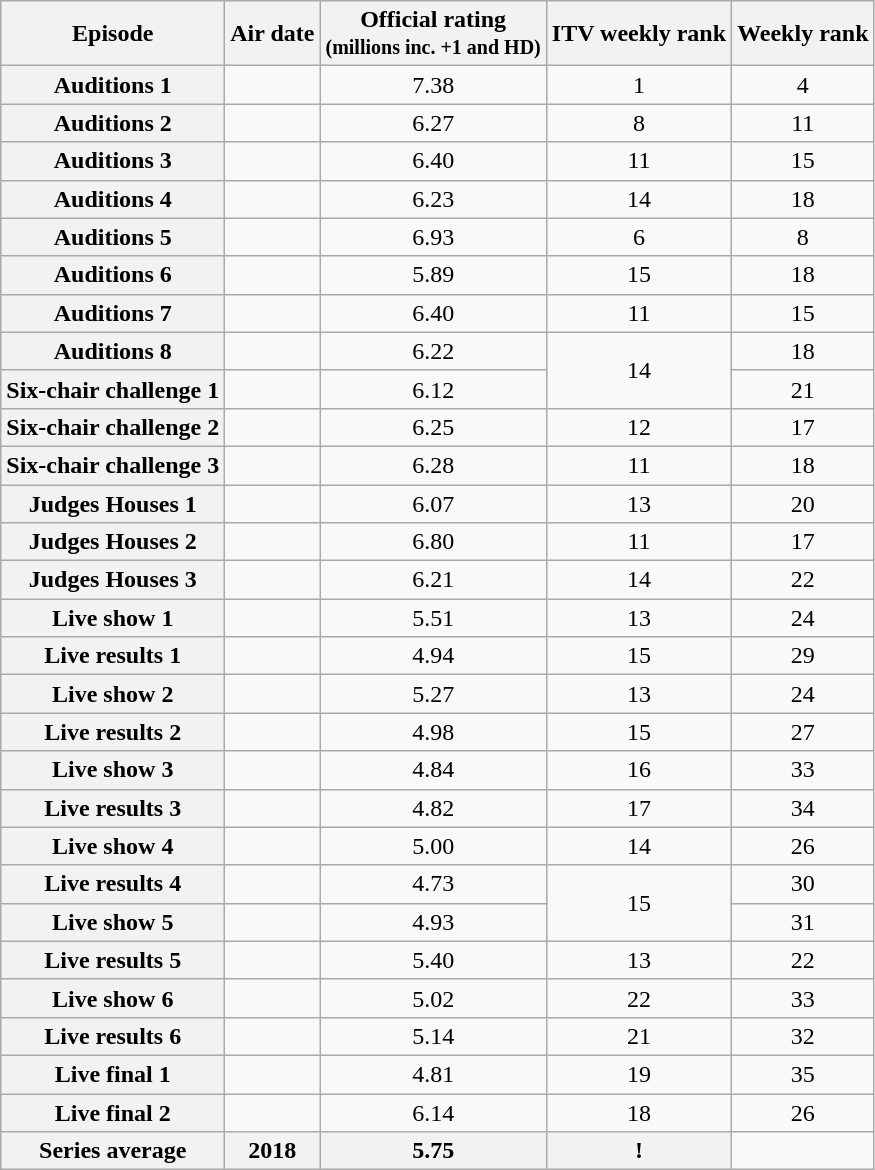<table class="wikitable sortable" style="text-align:center">
<tr>
<th scope="col">Episode</th>
<th scope="col">Air date</th>
<th scope="col">Official rating<br><small>(millions inc. +1 and HD)</small></th>
<th>ITV   weekly rank</th>
<th scope="col">Weekly rank</th>
</tr>
<tr>
<th scope="row">Auditions 1</th>
<td></td>
<td>7.38</td>
<td>1</td>
<td>4</td>
</tr>
<tr>
<th scope="row">Auditions 2</th>
<td></td>
<td>6.27</td>
<td>8</td>
<td>11</td>
</tr>
<tr>
<th scope="row">Auditions 3</th>
<td></td>
<td>6.40</td>
<td>11</td>
<td>15</td>
</tr>
<tr>
<th scope="row">Auditions 4</th>
<td></td>
<td>6.23</td>
<td>14</td>
<td>18</td>
</tr>
<tr>
<th scope="row">Auditions 5</th>
<td></td>
<td>6.93</td>
<td>6</td>
<td>8</td>
</tr>
<tr>
<th scope="row">Auditions 6</th>
<td></td>
<td>5.89</td>
<td>15</td>
<td>18</td>
</tr>
<tr>
<th scope="row">Auditions 7</th>
<td></td>
<td>6.40</td>
<td>11</td>
<td>15</td>
</tr>
<tr>
<th scope="row">Auditions 8</th>
<td></td>
<td>6.22</td>
<td rowspan="2">14</td>
<td>18</td>
</tr>
<tr>
<th scope="row">Six-chair challenge 1</th>
<td></td>
<td>6.12</td>
<td>21</td>
</tr>
<tr>
<th scope="row">Six-chair challenge 2</th>
<td></td>
<td>6.25</td>
<td>12</td>
<td>17</td>
</tr>
<tr>
<th scope="row">Six-chair challenge 3</th>
<td></td>
<td>6.28</td>
<td>11</td>
<td>18</td>
</tr>
<tr>
<th scope="row">Judges Houses 1</th>
<td></td>
<td>6.07</td>
<td>13</td>
<td>20</td>
</tr>
<tr>
<th scope="row">Judges Houses 2</th>
<td></td>
<td>6.80</td>
<td>11</td>
<td>17</td>
</tr>
<tr>
<th scope="row">Judges Houses 3</th>
<td></td>
<td>6.21</td>
<td>14</td>
<td>22</td>
</tr>
<tr>
<th scope="row">Live show 1</th>
<td></td>
<td>5.51</td>
<td>13</td>
<td>24</td>
</tr>
<tr>
<th scope="row">Live results 1</th>
<td></td>
<td>4.94</td>
<td>15</td>
<td>29</td>
</tr>
<tr>
<th scope="row">Live show 2</th>
<td></td>
<td>5.27</td>
<td>13</td>
<td>24</td>
</tr>
<tr>
<th scope="row">Live results 2</th>
<td></td>
<td>4.98</td>
<td>15</td>
<td>27</td>
</tr>
<tr>
<th scope="row">Live show 3</th>
<td></td>
<td>4.84</td>
<td>16</td>
<td>33</td>
</tr>
<tr>
<th scope="row">Live results 3</th>
<td></td>
<td>4.82</td>
<td>17</td>
<td>34</td>
</tr>
<tr>
<th scope="row">Live show 4</th>
<td></td>
<td>5.00</td>
<td>14</td>
<td>26</td>
</tr>
<tr>
<th scope="row">Live results 4</th>
<td></td>
<td>4.73</td>
<td rowspan="2">15</td>
<td>30</td>
</tr>
<tr>
<th scope="row">Live show 5</th>
<td></td>
<td>4.93</td>
<td>31</td>
</tr>
<tr>
<th scope="row">Live results 5</th>
<td></td>
<td>5.40</td>
<td>13</td>
<td>22</td>
</tr>
<tr>
<th scope="row">Live show 6</th>
<td></td>
<td>5.02</td>
<td>22</td>
<td>33</td>
</tr>
<tr>
<th scope="row">Live results 6</th>
<td></td>
<td>5.14</td>
<td>21</td>
<td>32</td>
</tr>
<tr>
<th scope="row">Live final 1</th>
<td></td>
<td>4.81</td>
<td>19</td>
<td>35</td>
</tr>
<tr>
<th scope="row">Live final 2</th>
<td></td>
<td>6.14</td>
<td>18</td>
<td>26</td>
</tr>
<tr>
<th>Series average</th>
<th>2018</th>
<th>5.75</th>
<th>! </th>
</tr>
</table>
